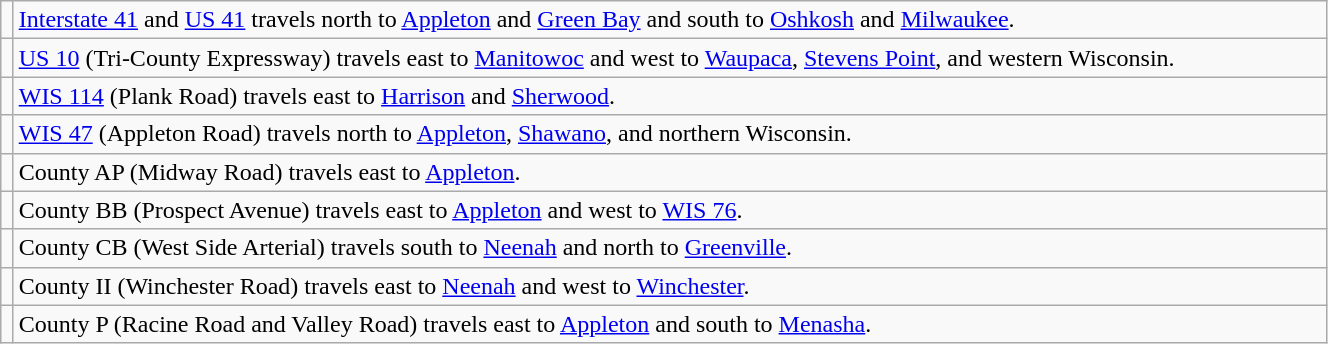<table class="wikitable" style="width:70%">
<tr>
<td></td>
<td><a href='#'>Interstate 41</a> and <a href='#'>US 41</a> travels north to <a href='#'>Appleton</a> and <a href='#'>Green Bay</a> and south to <a href='#'>Oshkosh</a> and <a href='#'>Milwaukee</a>.</td>
</tr>
<tr>
<td></td>
<td><a href='#'>US 10</a> (Tri-County Expressway) travels east to <a href='#'>Manitowoc</a> and west to <a href='#'>Waupaca</a>, <a href='#'>Stevens Point</a>, and western Wisconsin.</td>
</tr>
<tr>
<td></td>
<td><a href='#'>WIS 114</a> (Plank Road) travels east to <a href='#'>Harrison</a> and <a href='#'>Sherwood</a>.</td>
</tr>
<tr>
<td></td>
<td><a href='#'>WIS 47</a> (Appleton Road) travels north to <a href='#'>Appleton</a>, <a href='#'>Shawano</a>, and northern Wisconsin.</td>
</tr>
<tr>
<td></td>
<td>County AP (Midway Road) travels east to <a href='#'>Appleton</a>.</td>
</tr>
<tr>
<td></td>
<td>County BB (Prospect Avenue) travels east to <a href='#'>Appleton</a> and west to <a href='#'>WIS 76</a>.</td>
</tr>
<tr>
<td></td>
<td>County CB (West Side Arterial) travels south to <a href='#'>Neenah</a> and north to <a href='#'>Greenville</a>.</td>
</tr>
<tr>
<td></td>
<td>County II (Winchester Road) travels east to <a href='#'>Neenah</a> and west to <a href='#'>Winchester</a>.</td>
</tr>
<tr>
<td></td>
<td>County P (Racine Road and Valley Road) travels east to <a href='#'>Appleton</a> and south to <a href='#'>Menasha</a>.</td>
</tr>
</table>
